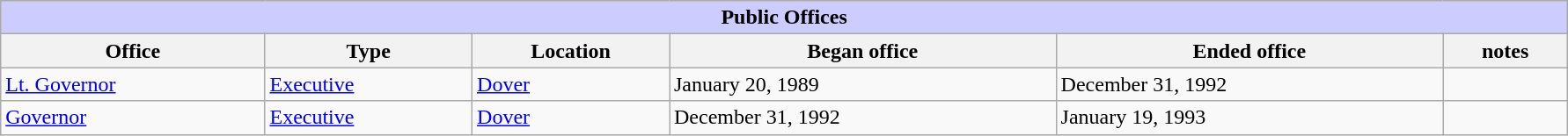<table class=wikitable style="width: 94%" style="text-align: center;" align="center">
<tr bgcolor=#cccccc>
<th colspan=7 style="background: #ccccff;">Public Offices</th>
</tr>
<tr>
<th><strong>Office</strong></th>
<th><strong>Type</strong></th>
<th><strong>Location</strong></th>
<th><strong>Began office</strong></th>
<th><strong>Ended office</strong></th>
<th><strong>notes</strong></th>
</tr>
<tr>
<td><a href='#'>Lt. Governor</a></td>
<td><a href='#'>Executive</a></td>
<td><a href='#'>Dover</a></td>
<td>January 20, 1989</td>
<td>December 31, 1992</td>
<td></td>
</tr>
<tr>
<td><a href='#'>Governor</a></td>
<td><a href='#'>Executive</a></td>
<td><a href='#'>Dover</a></td>
<td>December 31, 1992</td>
<td>January 19, 1993</td>
<td></td>
</tr>
</table>
